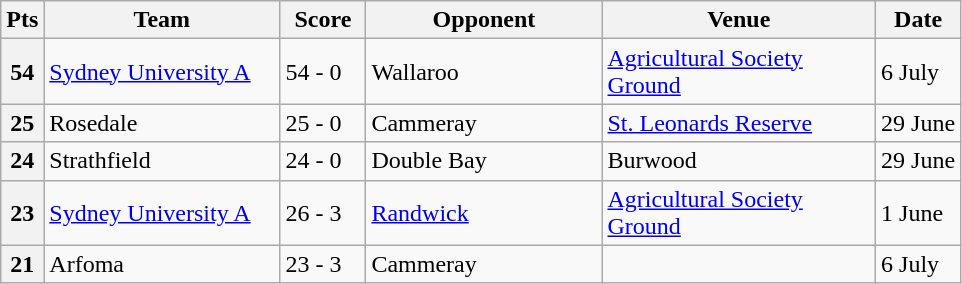<table class="wikitable" style="text-align:left;">
<tr>
<th width="20">Pts</th>
<th width="150">Team</th>
<th width="50">Score</th>
<th width="150">Opponent</th>
<th width="175">Venue</th>
<th width=""50">Date</th>
</tr>
<tr>
<th>54</th>
<td style="text-align:left;"> <a href='#'>Sydney University A</a></td>
<td>54 - 0</td>
<td> Wallaroo</td>
<td><a href='#'>Agricultural Society Ground</a></td>
<td>6 July</td>
</tr>
<tr>
<th>25</th>
<td style="text-align:left;"> Rosedale</td>
<td>25 - 0</td>
<td> Cammeray</td>
<td><a href='#'>St. Leonards Reserve</a></td>
<td>29 June</td>
</tr>
<tr>
<th>24</th>
<td style="text-align:left;"> Strathfield</td>
<td>24 - 0</td>
<td> Double Bay</td>
<td>Burwood</td>
<td>29 June</td>
</tr>
<tr>
<th>23</th>
<td style="text-align:left;"> <a href='#'>Sydney University A</a></td>
<td>26 - 3</td>
<td> <a href='#'>Randwick</a></td>
<td><a href='#'>Agricultural Society Ground</a></td>
<td>1 June</td>
</tr>
<tr>
<th>21</th>
<td style="text-align:left;"> Arfoma</td>
<td>23 - 3</td>
<td> Cammeray</td>
<td></td>
<td>6 July</td>
</tr>
</table>
